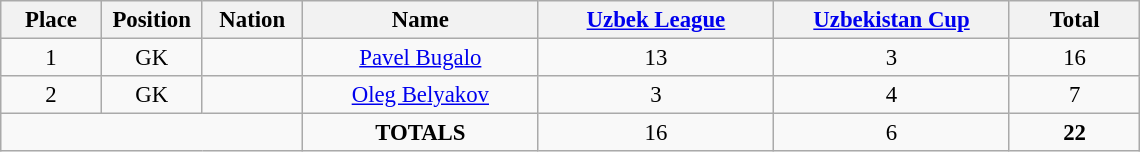<table class="wikitable" style="font-size: 95%; text-align: center;">
<tr>
<th width=60>Place</th>
<th width=60>Position</th>
<th width=60>Nation</th>
<th width=150>Name</th>
<th width=150><a href='#'>Uzbek League</a></th>
<th width=150><a href='#'>Uzbekistan Cup</a></th>
<th width=80>Total</th>
</tr>
<tr>
<td>1</td>
<td>GK</td>
<td></td>
<td><a href='#'>Pavel Bugalo</a></td>
<td>13</td>
<td>3</td>
<td>16</td>
</tr>
<tr>
<td>2</td>
<td>GK</td>
<td></td>
<td><a href='#'>Oleg Belyakov</a></td>
<td>3</td>
<td>4</td>
<td>7</td>
</tr>
<tr>
<td colspan="3"></td>
<td><strong>TOTALS</strong></td>
<td>16</td>
<td>6</td>
<td><strong>22</strong></td>
</tr>
</table>
